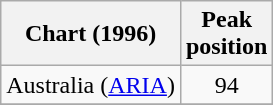<table class="wikitable sortable">
<tr>
<th>Chart (1996)</th>
<th>Peak<br>position</th>
</tr>
<tr>
<td>Australia (<a href='#'>ARIA</a>)</td>
<td style="text-align:center;">94</td>
</tr>
<tr>
</tr>
</table>
